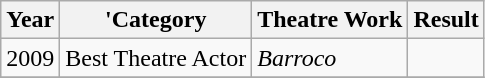<table class="wikitable">
<tr>
<th>Year</th>
<th>'Category</th>
<th>Theatre Work</th>
<th>Result</th>
</tr>
<tr>
<td>2009</td>
<td>Best Theatre Actor</td>
<td><em>Barroco</em></td>
<td></td>
</tr>
<tr>
</tr>
</table>
